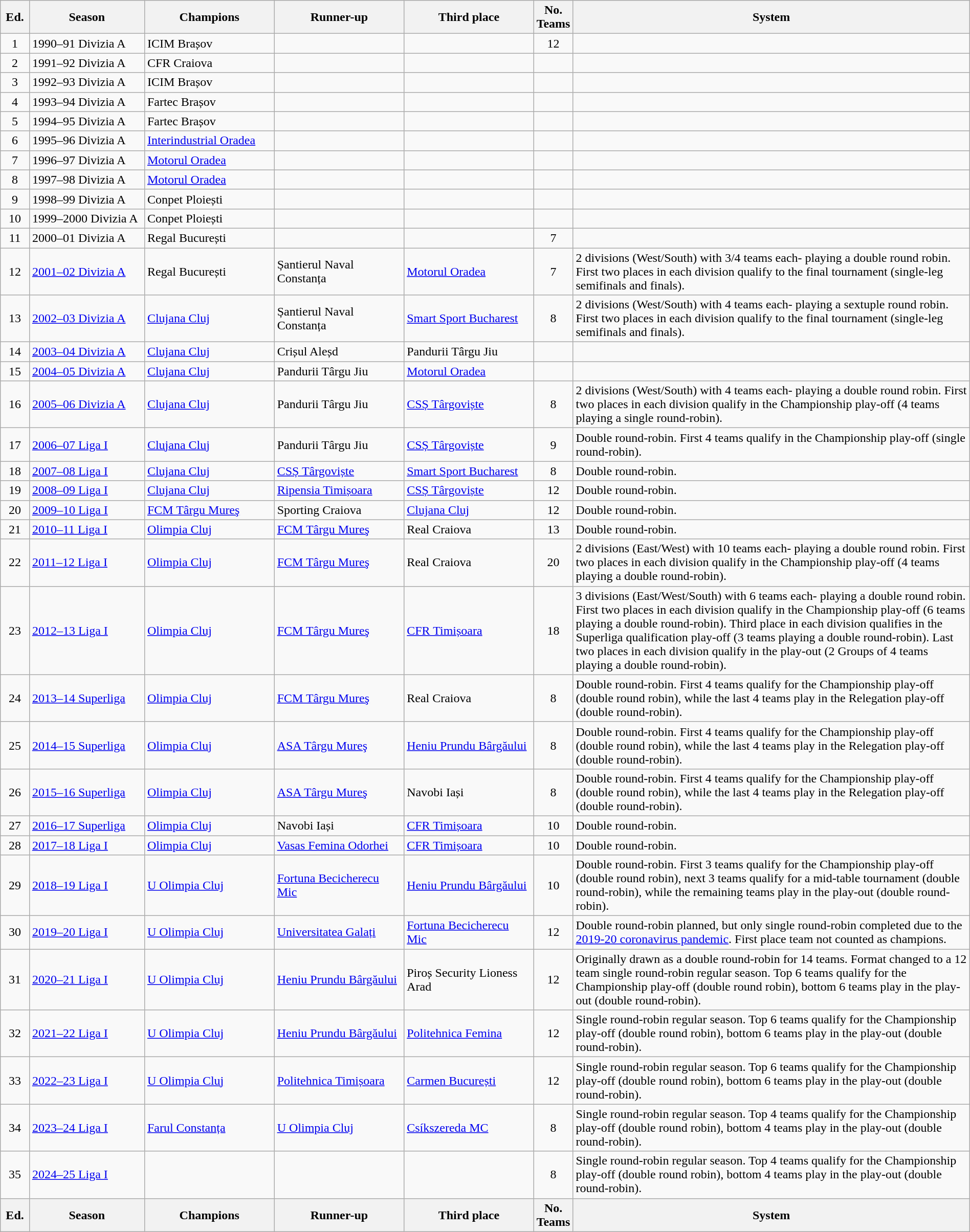<table class="wikitable" width=100%;>
<tr>
<th width=3%>Ed.</th>
<th width=12%>Season</th>
<th width=13.5%>Champions</th>
<th width=13.5%>Runner-up</th>
<th width=13.5%>Third place</th>
<th width=3%>No. Teams</th>
<th width=50%>System</th>
</tr>
<tr>
<td align="center">1</td>
<td>1990–91 Divizia A</td>
<td>ICIM Brașov</td>
<td></td>
<td></td>
<td align="center">12</td>
<td></td>
</tr>
<tr>
<td align="center">2</td>
<td>1991–92 Divizia A</td>
<td>CFR Craiova</td>
<td></td>
<td></td>
<td></td>
<td></td>
</tr>
<tr>
<td align="center">3</td>
<td>1992–93 Divizia A</td>
<td>ICIM Brașov</td>
<td></td>
<td></td>
<td></td>
<td></td>
</tr>
<tr>
<td align="center">4</td>
<td>1993–94 Divizia A</td>
<td>Fartec Brașov</td>
<td></td>
<td></td>
<td></td>
<td></td>
</tr>
<tr>
<td align="center">5</td>
<td>1994–95 Divizia A</td>
<td>Fartec Brașov</td>
<td></td>
<td></td>
<td></td>
<td></td>
</tr>
<tr>
<td align="center">6</td>
<td>1995–96 Divizia A</td>
<td><a href='#'>Interindustrial Oradea</a></td>
<td></td>
<td></td>
<td></td>
<td></td>
</tr>
<tr>
<td align="center">7</td>
<td>1996–97 Divizia A</td>
<td><a href='#'>Motorul Oradea</a></td>
<td></td>
<td></td>
<td></td>
<td></td>
</tr>
<tr>
<td align="center">8</td>
<td>1997–98 Divizia A</td>
<td><a href='#'>Motorul Oradea</a></td>
<td></td>
<td></td>
<td></td>
<td></td>
</tr>
<tr>
<td align="center">9</td>
<td>1998–99 Divizia A</td>
<td>Conpet Ploiești</td>
<td></td>
<td></td>
<td></td>
<td></td>
</tr>
<tr>
<td align="center">10</td>
<td>1999–2000 Divizia A</td>
<td>Conpet Ploiești</td>
<td></td>
<td></td>
<td></td>
<td></td>
</tr>
<tr>
<td align="center">11</td>
<td>2000–01 Divizia A</td>
<td>Regal București</td>
<td></td>
<td></td>
<td align="center">7</td>
<td></td>
</tr>
<tr>
<td align="center">12</td>
<td><a href='#'>2001–02 Divizia A</a></td>
<td>Regal București</td>
<td>Șantierul Naval Constanța</td>
<td><a href='#'>Motorul Oradea</a></td>
<td align="center">7</td>
<td>2 divisions (West/South) with 3/4 teams each- playing a double round robin. First two places in each division qualify to the final tournament (single-leg semifinals and finals).</td>
</tr>
<tr>
<td align="center">13</td>
<td><a href='#'>2002–03 Divizia A</a></td>
<td><a href='#'>Clujana Cluj</a></td>
<td>Șantierul Naval Constanța</td>
<td><a href='#'>Smart Sport Bucharest</a></td>
<td align="center">8</td>
<td>2 divisions (West/South) with 4 teams each- playing a sextuple round robin. First two places in each division qualify to the final tournament (single-leg semifinals and finals).</td>
</tr>
<tr>
<td align="center">14</td>
<td><a href='#'>2003–04 Divizia A</a></td>
<td><a href='#'>Clujana Cluj</a></td>
<td>Crișul Aleșd</td>
<td>Pandurii Târgu Jiu</td>
<td></td>
<td></td>
</tr>
<tr>
<td align="center">15</td>
<td><a href='#'>2004–05 Divizia A</a></td>
<td><a href='#'>Clujana Cluj</a></td>
<td>Pandurii Târgu Jiu</td>
<td><a href='#'>Motorul Oradea</a></td>
<td></td>
<td></td>
</tr>
<tr>
<td align="center">16</td>
<td><a href='#'>2005–06 Divizia A</a></td>
<td><a href='#'>Clujana Cluj</a></td>
<td>Pandurii Târgu Jiu</td>
<td><a href='#'>CSȘ Târgoviște</a></td>
<td align="center">8</td>
<td>2 divisions (West/South) with 4 teams each- playing a double round robin. First two places in each division qualify in the Championship play-off (4 teams playing a single round-robin).</td>
</tr>
<tr>
<td align="center">17</td>
<td><a href='#'>2006–07 Liga I</a></td>
<td><a href='#'>Clujana Cluj</a></td>
<td>Pandurii Târgu Jiu</td>
<td><a href='#'>CSȘ Târgoviște</a></td>
<td align="center">9</td>
<td>Double round-robin. First 4 teams qualify in the Championship play-off (single round-robin).</td>
</tr>
<tr>
<td align="center">18</td>
<td><a href='#'>2007–08 Liga I</a></td>
<td><a href='#'>Clujana Cluj</a></td>
<td><a href='#'>CSȘ Târgoviște</a></td>
<td><a href='#'>Smart Sport Bucharest</a></td>
<td align="center">8</td>
<td>Double round-robin.</td>
</tr>
<tr>
<td align="center">19</td>
<td><a href='#'>2008–09 Liga I</a></td>
<td><a href='#'>Clujana Cluj</a></td>
<td><a href='#'>Ripensia Timișoara</a></td>
<td><a href='#'>CSȘ Târgoviște</a></td>
<td align="center">12</td>
<td>Double round-robin.</td>
</tr>
<tr>
<td align="center">20</td>
<td><a href='#'>2009–10 Liga I</a></td>
<td><a href='#'>FCM Târgu Mureş</a></td>
<td>Sporting Craiova</td>
<td><a href='#'>Clujana Cluj</a></td>
<td align="center">12</td>
<td>Double round-robin.</td>
</tr>
<tr>
<td align="center">21</td>
<td><a href='#'>2010–11 Liga I</a></td>
<td><a href='#'>Olimpia Cluj</a></td>
<td><a href='#'>FCM Târgu Mureş</a></td>
<td>Real Craiova</td>
<td align="center">13</td>
<td>Double round-robin.</td>
</tr>
<tr>
<td align="center">22</td>
<td><a href='#'>2011–12 Liga I</a></td>
<td><a href='#'>Olimpia Cluj</a></td>
<td><a href='#'>FCM Târgu Mureş</a></td>
<td>Real Craiova</td>
<td align="center">20</td>
<td>2 divisions (East/West) with 10 teams each- playing a double round robin. First two places in each division qualify in the Championship play-off (4 teams playing a double round-robin).</td>
</tr>
<tr>
<td align="center">23</td>
<td><a href='#'>2012–13 Liga I</a></td>
<td><a href='#'>Olimpia Cluj</a></td>
<td><a href='#'>FCM Târgu Mureş</a></td>
<td><a href='#'>CFR Timișoara</a></td>
<td align="center">18</td>
<td>3 divisions (East/West/South) with 6 teams each- playing a double round robin. First two places in each division qualify in the Championship play-off (6 teams playing a double round-robin). Third place in each division qualifies in the Superliga qualification play-off (3 teams playing a double round-robin). Last two places in each division qualify in the play-out (2 Groups of 4 teams playing a double round-robin).</td>
</tr>
<tr>
<td align="center">24</td>
<td><a href='#'>2013–14 Superliga</a></td>
<td><a href='#'>Olimpia Cluj</a></td>
<td><a href='#'>FCM Târgu Mureş</a></td>
<td>Real Craiova</td>
<td align="center">8</td>
<td>Double round-robin. First 4 teams qualify for the Championship play-off (double round robin), while the last 4 teams play in the Relegation play-off (double round-robin).</td>
</tr>
<tr>
<td align="center">25</td>
<td><a href='#'>2014–15 Superliga</a></td>
<td><a href='#'>Olimpia Cluj</a></td>
<td><a href='#'>ASA Târgu Mureş</a></td>
<td><a href='#'>Heniu Prundu Bârgăului</a></td>
<td align="center">8</td>
<td>Double round-robin. First 4 teams qualify for the Championship play-off (double round robin), while the last 4 teams play in the Relegation play-off (double round-robin).</td>
</tr>
<tr>
<td align="center">26</td>
<td><a href='#'>2015–16 Superliga</a></td>
<td><a href='#'>Olimpia Cluj</a></td>
<td><a href='#'>ASA Târgu Mureş</a></td>
<td>Navobi Iași</td>
<td align="center">8</td>
<td>Double round-robin. First 4 teams qualify for the Championship play-off (double round robin), while the last 4 teams play in the Relegation play-off (double round-robin).</td>
</tr>
<tr>
<td align="center">27</td>
<td><a href='#'>2016–17 Superliga</a></td>
<td><a href='#'>Olimpia Cluj</a></td>
<td>Navobi Iași</td>
<td><a href='#'>CFR Timișoara</a></td>
<td align="center">10</td>
<td>Double round-robin.</td>
</tr>
<tr>
<td align="center">28</td>
<td><a href='#'>2017–18 Liga I</a></td>
<td><a href='#'>Olimpia Cluj</a></td>
<td><a href='#'>Vasas Femina Odorhei</a></td>
<td><a href='#'>CFR Timișoara</a></td>
<td align="center">10</td>
<td>Double round-robin.</td>
</tr>
<tr>
<td align="center">29</td>
<td><a href='#'>2018–19 Liga I</a></td>
<td><a href='#'>U Olimpia Cluj</a></td>
<td><a href='#'>Fortuna Becicherecu Mic</a></td>
<td><a href='#'>Heniu Prundu Bârgăului</a></td>
<td align="center">10</td>
<td>Double round-robin. First 3 teams qualify for the Championship play-off (double round robin), next 3 teams qualify for a mid-table tournament (double round-robin), while the remaining teams play in the play-out (double round-robin).</td>
</tr>
<tr>
<td align="center">30</td>
<td><a href='#'>2019–20 Liga I</a></td>
<td><a href='#'>U Olimpia Cluj</a></td>
<td><a href='#'>Universitatea Galați</a></td>
<td><a href='#'>Fortuna Becicherecu Mic</a></td>
<td align="center">12</td>
<td>Double round-robin planned, but only single round-robin completed due to the <a href='#'>2019-20 coronavirus pandemic</a>. First place team not counted as champions.</td>
</tr>
<tr>
<td align="center">31</td>
<td><a href='#'>2020–21 Liga I</a></td>
<td><a href='#'>U Olimpia Cluj</a></td>
<td><a href='#'>Heniu Prundu Bârgăului</a></td>
<td>Piroș Security Lioness Arad</td>
<td align="center">12</td>
<td>Originally drawn as a double round-robin for 14 teams. Format changed to a 12 team single round-robin regular season. Top 6 teams qualify for the Championship play-off (double round robin), bottom 6 teams play in the play-out (double round-robin).</td>
</tr>
<tr>
<td align="center">32</td>
<td><a href='#'>2021–22 Liga I</a></td>
<td><a href='#'>U Olimpia Cluj</a></td>
<td><a href='#'>Heniu Prundu Bârgăului</a></td>
<td><a href='#'>Politehnica Femina</a></td>
<td align="center">12</td>
<td>Single round-robin regular season. Top 6 teams qualify for the Championship play-off (double round robin), bottom 6 teams play in the play-out (double round-robin).</td>
</tr>
<tr>
<td align="center">33</td>
<td><a href='#'>2022–23 Liga I</a></td>
<td><a href='#'>U Olimpia Cluj</a></td>
<td><a href='#'>Politehnica Timișoara</a></td>
<td><a href='#'>Carmen București</a></td>
<td align="center">12</td>
<td>Single round-robin regular season. Top 6 teams qualify for the Championship play-off (double round robin), bottom 6 teams play in the play-out (double round-robin).</td>
</tr>
<tr>
<td align="center">34</td>
<td><a href='#'>2023–24 Liga I</a></td>
<td><a href='#'>Farul Constanța</a></td>
<td><a href='#'>U Olimpia Cluj</a></td>
<td><a href='#'>Csíkszereda MC</a></td>
<td align="center">8</td>
<td>Single round-robin regular season. Top 4 teams qualify for the Championship play-off (double round robin), bottom 4 teams play in the play-out (double round-robin).</td>
</tr>
<tr>
<td align="center">35</td>
<td><a href='#'>2024–25 Liga I</a></td>
<td></td>
<td></td>
<td></td>
<td align="center">8</td>
<td>Single round-robin regular season. Top 4 teams qualify for the Championship play-off (double round robin), bottom 4 teams play in the play-out (double round-robin).</td>
</tr>
<tr>
<th width=3%>Ed.</th>
<th width=12%>Season</th>
<th width=13.5%>Champions</th>
<th width=13.5%>Runner-up</th>
<th width=13.5%>Third place</th>
<th width=3%>No. Teams</th>
<th width=50%>System</th>
</tr>
</table>
